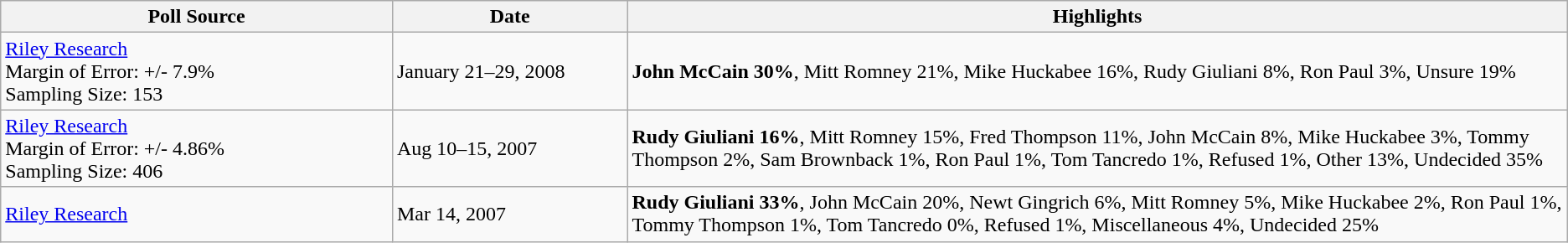<table class="wikitable sortable">
<tr>
<th width="25%">Poll Source</th>
<th width="15%">Date</th>
<th width="60%">Highlights</th>
</tr>
<tr>
<td><a href='#'>Riley Research</a><br>Margin of Error: +/- 7.9%<br>
Sampling Size: 153</td>
<td>January 21–29, 2008</td>
<td><strong>John McCain 30%</strong>, Mitt Romney 21%, Mike Huckabee 16%, Rudy Giuliani 8%, Ron Paul 3%, Unsure 19%</td>
</tr>
<tr>
<td><a href='#'>Riley Research</a><br>Margin of Error: +/- 4.86%<br>
Sampling Size: 406</td>
<td>Aug 10–15, 2007</td>
<td><strong>Rudy Giuliani 16%</strong>, Mitt Romney 15%, Fred Thompson 11%, John McCain 8%, Mike Huckabee 3%, Tommy Thompson 2%, Sam Brownback 1%, Ron Paul 1%, Tom Tancredo 1%, Refused 1%, Other 13%, Undecided 35%</td>
</tr>
<tr>
<td><a href='#'>Riley Research</a></td>
<td>Mar 14, 2007</td>
<td><strong>Rudy Giuliani 33%</strong>, John McCain 20%, Newt Gingrich 6%, Mitt Romney 5%, Mike Huckabee 2%, Ron Paul 1%, Tommy Thompson 1%, Tom Tancredo 0%, Refused 1%, Miscellaneous 4%, Undecided 25%</td>
</tr>
</table>
